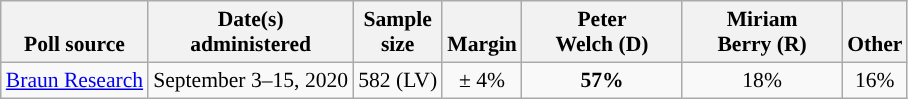<table class="wikitable" style="font-size:90%;text-align:center;">
<tr style="vertical-align:bottom;">
<th>Poll source</th>
<th>Date(s)<br>administered</th>
<th>Sample<br>size</th>
<th>Margin<br></th>
<th style="width:100px;">Peter<br>Welch (D)</th>
<th style="width:100px;">Miriam<br>Berry (R)</th>
<th>Other</th>
</tr>
<tr>
<td style="text-align:left;"><a href='#'>Braun Research</a></td>
<td>September 3–15, 2020</td>
<td>582 (LV)</td>
<td>± 4%</td>
<td><strong>57%</strong></td>
<td>18%</td>
<td>16%</td>
</tr>
</table>
